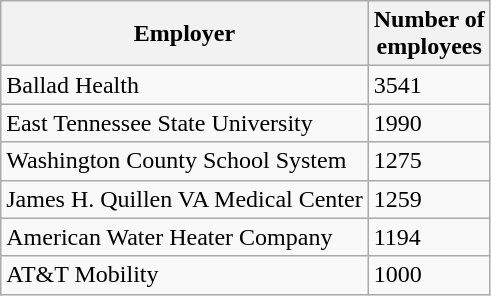<table class="wikitable sortable">
<tr>
<th>Employer</th>
<th>Number of<br>employees</th>
</tr>
<tr>
<td>Ballad Health</td>
<td>3541</td>
</tr>
<tr>
<td>East Tennessee State University</td>
<td>1990</td>
</tr>
<tr>
<td>Washington County School System</td>
<td>1275</td>
</tr>
<tr>
<td>James H. Quillen VA Medical Center</td>
<td>1259</td>
</tr>
<tr>
<td>American Water Heater Company</td>
<td>1194</td>
</tr>
<tr>
<td>AT&T Mobility</td>
<td>1000</td>
</tr>
</table>
